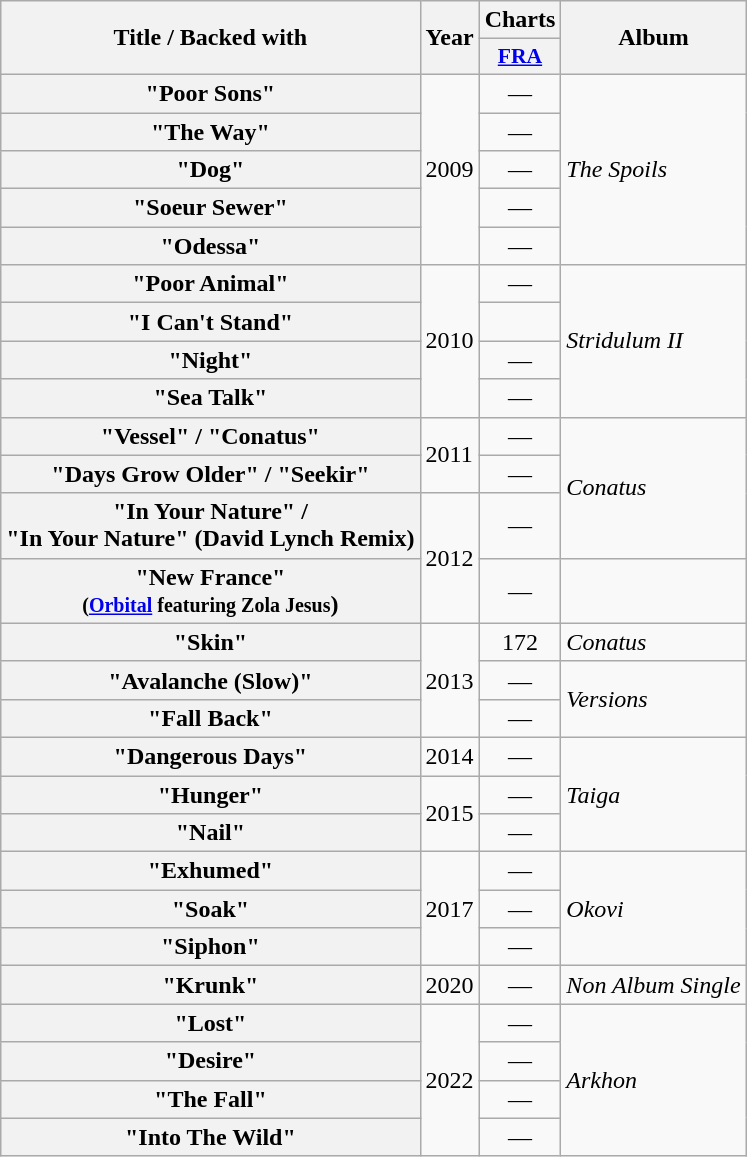<table class="wikitable plainrowheaders">
<tr>
<th scope="col" rowspan="2">Title / Backed with</th>
<th scope="col" rowspan="2">Year</th>
<th scope="col" colspan="1">Charts</th>
<th scope="col" rowspan="2">Album</th>
</tr>
<tr>
<th scope="col" style="width:3em;font-size:90%;"><a href='#'>FRA</a><br></th>
</tr>
<tr>
<th scope="row">"Poor Sons"</th>
<td rowspan="5">2009</td>
<td style="text-align:center;">—</td>
<td rowspan="5"><em>The Spoils</em></td>
</tr>
<tr>
<th scope="row">"The Way"</th>
<td style="text-align:center;">—</td>
</tr>
<tr>
<th scope="row">"Dog"</th>
<td style="text-align:center;">—</td>
</tr>
<tr>
<th scope="row">"Soeur Sewer"</th>
<td style="text-align:center;">—</td>
</tr>
<tr>
<th scope="row">"Odessa"</th>
<td style="text-align:center;">—</td>
</tr>
<tr>
<th scope="row">"Poor Animal"</th>
<td rowspan="4">2010</td>
<td style="text-align:center;">—</td>
<td rowspan="4"><em>Stridulum II</em></td>
</tr>
<tr>
<th scope="row">"I Can't Stand"</th>
<td></td>
</tr>
<tr>
<th scope="row">"Night"</th>
<td style="text-align:center;">—</td>
</tr>
<tr>
<th scope="row">"Sea Talk"</th>
<td style="text-align:center;">—</td>
</tr>
<tr>
<th scope="row">"Vessel" / "Conatus"</th>
<td rowspan="2">2011</td>
<td style="text-align:center;">—</td>
<td rowspan="3"><em>Conatus</em></td>
</tr>
<tr>
<th scope="row">"Days Grow Older" / "Seekir"</th>
<td style="text-align:center;">—</td>
</tr>
<tr>
<th scope="row">"In Your Nature" / <br>"In Your Nature" (David Lynch Remix)</th>
<td rowspan="2">2012</td>
<td style="text-align:center;">—</td>
</tr>
<tr>
<th scope="row">"New France" <br><small>(<a href='#'>Orbital</a> featuring Zola Jesus</small>)</th>
<td style="text-align:center;">—</td>
<td></td>
</tr>
<tr>
<th scope="row">"Skin"</th>
<td rowspan="3">2013</td>
<td style="text-align:center;">172</td>
<td><em>Conatus</em></td>
</tr>
<tr>
<th scope="row">"Avalanche (Slow)"</th>
<td style="text-align:center;">—</td>
<td rowspan="2"><em>Versions</em></td>
</tr>
<tr>
<th scope="row">"Fall Back"</th>
<td style="text-align:center;">—</td>
</tr>
<tr>
<th scope="row">"Dangerous Days"</th>
<td>2014</td>
<td style="text-align:center;">—</td>
<td rowspan="3"><em>Taiga</em></td>
</tr>
<tr>
<th scope="row">"Hunger"</th>
<td rowspan="2">2015</td>
<td style="text-align:center;">—</td>
</tr>
<tr>
<th scope="row">"Nail"</th>
<td style="text-align:center;">—</td>
</tr>
<tr>
<th scope="row">"Exhumed"</th>
<td rowspan="3">2017</td>
<td style="text-align:center;">—</td>
<td rowspan="3"><em>Okovi</em></td>
</tr>
<tr>
<th scope="row">"Soak"</th>
<td style="text-align:center;">—</td>
</tr>
<tr>
<th scope="row">"Siphon"</th>
<td style="text-align:center;">—</td>
</tr>
<tr>
<th scope="row">"Krunk"</th>
<td rowspan="1">2020</td>
<td style="text-align:center;">—</td>
<td rowspan="1"><em>Non Album Single</em></td>
</tr>
<tr>
<th scope="row">"Lost"</th>
<td rowspan="4">2022</td>
<td style="text-align:center;">—</td>
<td rowspan="4"><em>Arkhon</em></td>
</tr>
<tr>
<th scope="row">"Desire"</th>
<td style="text-align:center;">—</td>
</tr>
<tr>
<th scope="row">"The Fall"</th>
<td style="text-align:center;">—</td>
</tr>
<tr>
<th scope="row">"Into The Wild"</th>
<td style="text-align:center;">—</td>
</tr>
</table>
